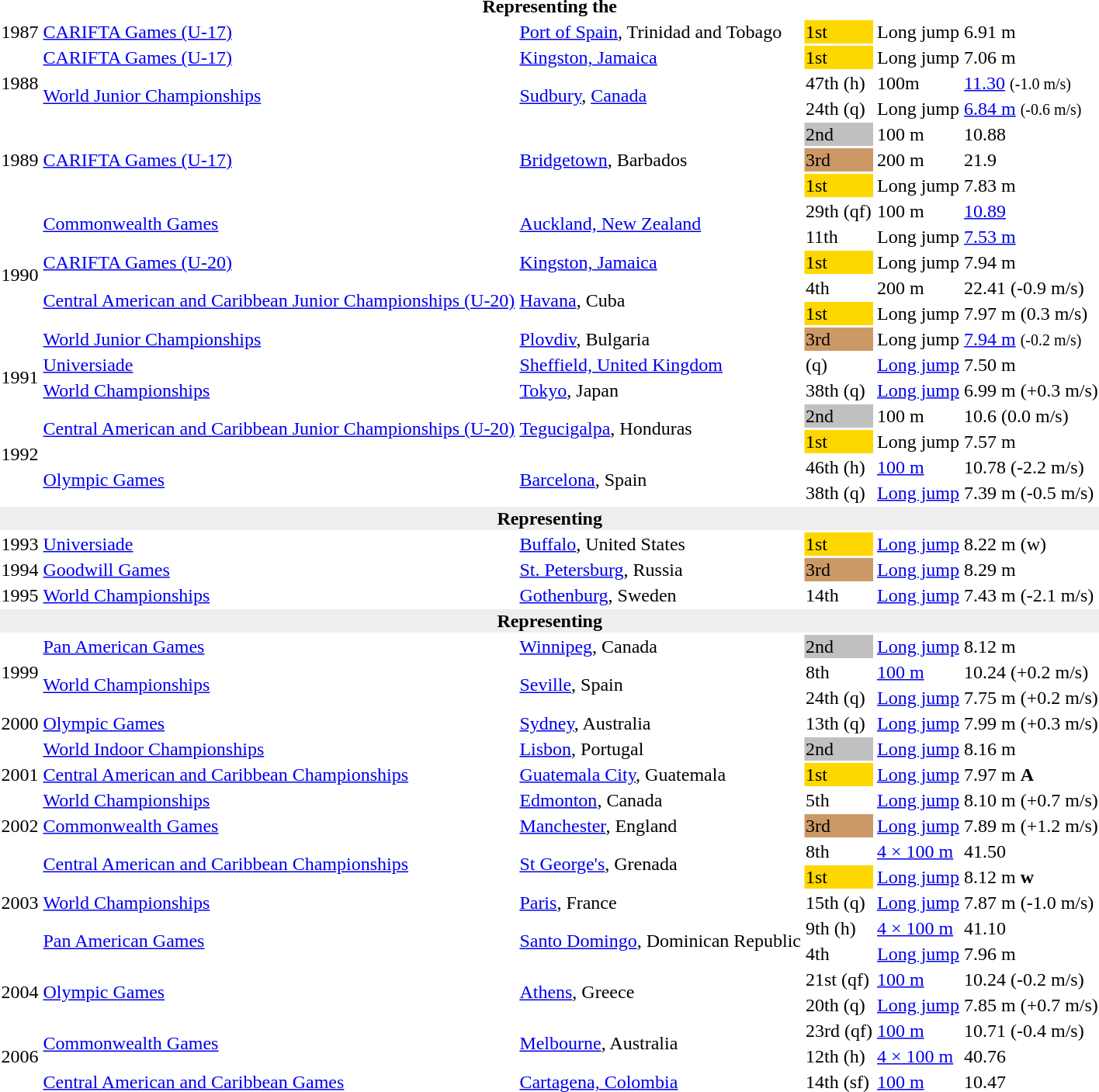<table>
<tr>
<th colspan="6">Representing the </th>
</tr>
<tr>
<td>1987</td>
<td><a href='#'>CARIFTA Games (U-17)</a></td>
<td><a href='#'>Port of Spain</a>, Trinidad and Tobago</td>
<td bgcolor=gold>1st</td>
<td>Long jump</td>
<td>6.91 m</td>
</tr>
<tr>
<td rowspan = "3">1988</td>
<td><a href='#'>CARIFTA Games (U-17)</a></td>
<td><a href='#'>Kingston, Jamaica</a></td>
<td bgcolor=gold>1st</td>
<td>Long jump</td>
<td>7.06 m</td>
</tr>
<tr>
<td rowspan=2><a href='#'>World Junior Championships</a></td>
<td rowspan=2><a href='#'>Sudbury</a>, <a href='#'>Canada</a></td>
<td>47th (h)</td>
<td>100m</td>
<td><a href='#'>11.30</a> <small>(-1.0 m/s)</small></td>
</tr>
<tr>
<td>24th (q)</td>
<td>Long jump</td>
<td><a href='#'>6.84 m</a> <small>(-0.6 m/s)</small></td>
</tr>
<tr>
<td rowspan = "3">1989</td>
<td rowspan = "3"><a href='#'>CARIFTA Games (U-17)</a></td>
<td rowspan = "3"><a href='#'>Bridgetown</a>, Barbados</td>
<td bgcolor=silver>2nd</td>
<td>100 m</td>
<td>10.88</td>
</tr>
<tr>
<td bgcolor=cc9966>3rd</td>
<td>200 m</td>
<td>21.9</td>
</tr>
<tr>
<td bgcolor=gold>1st</td>
<td>Long jump</td>
<td>7.83 m</td>
</tr>
<tr>
<td rowspan = "6">1990</td>
<td rowspan=2><a href='#'>Commonwealth Games</a></td>
<td rowspan=2><a href='#'>Auckland, New Zealand</a></td>
<td>29th (qf)</td>
<td>100 m</td>
<td><a href='#'>10.89</a></td>
</tr>
<tr>
<td>11th</td>
<td>Long jump</td>
<td><a href='#'>7.53 m</a></td>
</tr>
<tr>
<td><a href='#'>CARIFTA Games (U-20)</a></td>
<td><a href='#'>Kingston, Jamaica</a></td>
<td bgcolor=gold>1st</td>
<td>Long jump</td>
<td>7.94 m</td>
</tr>
<tr>
<td rowspan = "2"><a href='#'>Central American and Caribbean Junior Championships (U-20)</a></td>
<td rowspan = "2"><a href='#'>Havana</a>, Cuba</td>
<td>4th</td>
<td>200 m</td>
<td>22.41 (-0.9 m/s)</td>
</tr>
<tr>
<td bgcolor=gold>1st</td>
<td>Long jump</td>
<td>7.97 m (0.3 m/s)</td>
</tr>
<tr>
<td><a href='#'>World Junior Championships</a></td>
<td><a href='#'>Plovdiv</a>, Bulgaria</td>
<td bgcolor="cc9966">3rd</td>
<td>Long jump</td>
<td><a href='#'>7.94 m</a> <small>(-0.2 m/s)</small></td>
</tr>
<tr>
<td rowspan=2>1991</td>
<td><a href='#'>Universiade</a></td>
<td><a href='#'>Sheffield, United Kingdom</a></td>
<td>(q)</td>
<td><a href='#'>Long jump</a></td>
<td>7.50 m</td>
</tr>
<tr>
<td><a href='#'>World Championships</a></td>
<td><a href='#'>Tokyo</a>, Japan</td>
<td>38th (q)</td>
<td><a href='#'>Long jump</a></td>
<td>6.99 m (+0.3 m/s)</td>
</tr>
<tr>
<td rowspan = "4">1992</td>
<td rowspan = "2"><a href='#'>Central American and Caribbean Junior Championships (U-20)</a></td>
<td rowspan = "2"><a href='#'>Tegucigalpa</a>, Honduras</td>
<td bgcolor=silver>2nd</td>
<td>100 m</td>
<td>10.6 (0.0 m/s)</td>
</tr>
<tr>
<td bgcolor=gold>1st</td>
<td>Long jump</td>
<td>7.57 m</td>
</tr>
<tr>
<td rowspan = "2"><a href='#'>Olympic Games</a></td>
<td rowspan = "2"><a href='#'>Barcelona</a>, Spain</td>
<td>46th (h)</td>
<td><a href='#'>100 m</a></td>
<td>10.78 (-2.2 m/s)</td>
</tr>
<tr>
<td>38th (q)</td>
<td><a href='#'>Long jump</a></td>
<td>7.39 m (-0.5 m/s)</td>
</tr>
<tr>
<th bgcolor="#eeeeee" colspan="6">Representing </th>
</tr>
<tr>
<td>1993</td>
<td><a href='#'>Universiade</a></td>
<td><a href='#'>Buffalo</a>, United States</td>
<td bgcolor=gold>1st</td>
<td><a href='#'>Long jump</a></td>
<td>8.22 m (w)</td>
</tr>
<tr>
<td>1994</td>
<td><a href='#'>Goodwill Games</a></td>
<td><a href='#'>St. Petersburg</a>, Russia</td>
<td bgcolor=cc9966>3rd</td>
<td><a href='#'>Long jump</a></td>
<td>8.29 m</td>
</tr>
<tr>
<td>1995</td>
<td><a href='#'>World Championships</a></td>
<td><a href='#'>Gothenburg</a>, Sweden</td>
<td>14th</td>
<td><a href='#'>Long jump</a></td>
<td>7.43 m (-2.1 m/s)</td>
</tr>
<tr>
<th bgcolor="#eeeeee" colspan="6">Representing </th>
</tr>
<tr>
<td rowspan=3>1999</td>
<td><a href='#'>Pan American Games</a></td>
<td><a href='#'>Winnipeg</a>, Canada</td>
<td bgcolor="silver">2nd</td>
<td><a href='#'>Long jump</a></td>
<td>8.12 m</td>
</tr>
<tr>
<td rowspan=2><a href='#'>World Championships</a></td>
<td rowspan=2><a href='#'>Seville</a>, Spain</td>
<td>8th</td>
<td><a href='#'>100 m</a></td>
<td>10.24 (+0.2 m/s)</td>
</tr>
<tr>
<td>24th (q)</td>
<td><a href='#'>Long jump</a></td>
<td>7.75 m (+0.2 m/s)</td>
</tr>
<tr>
<td>2000</td>
<td><a href='#'>Olympic Games</a></td>
<td><a href='#'>Sydney</a>, Australia</td>
<td>13th (q)</td>
<td><a href='#'>Long jump</a></td>
<td>7.99 m (+0.3 m/s)</td>
</tr>
<tr>
<td rowspan=3>2001</td>
<td><a href='#'>World Indoor Championships</a></td>
<td><a href='#'>Lisbon</a>, Portugal</td>
<td bgcolor="silver">2nd</td>
<td><a href='#'>Long jump</a></td>
<td>8.16 m</td>
</tr>
<tr>
<td><a href='#'>Central American and Caribbean Championships</a></td>
<td><a href='#'>Guatemala City</a>, Guatemala</td>
<td bgcolor="gold">1st</td>
<td><a href='#'>Long jump</a></td>
<td>7.97 m <strong>A</strong></td>
</tr>
<tr>
<td><a href='#'>World Championships</a></td>
<td><a href='#'>Edmonton</a>, Canada</td>
<td>5th</td>
<td><a href='#'>Long jump</a></td>
<td>8.10 m (+0.7 m/s)</td>
</tr>
<tr>
<td>2002</td>
<td><a href='#'>Commonwealth Games</a></td>
<td><a href='#'>Manchester</a>, England</td>
<td bgcolor="cc9966">3rd</td>
<td><a href='#'>Long jump</a></td>
<td>7.89 m (+1.2 m/s)</td>
</tr>
<tr>
<td rowspan=5>2003</td>
<td rowspan=2><a href='#'>Central American and Caribbean Championships</a></td>
<td rowspan=2><a href='#'>St George's</a>, Grenada</td>
<td>8th</td>
<td><a href='#'>4 × 100 m</a></td>
<td>41.50</td>
</tr>
<tr>
<td bgcolor="gold">1st</td>
<td><a href='#'>Long jump</a></td>
<td>8.12 m <strong>w</strong></td>
</tr>
<tr>
<td><a href='#'>World Championships</a></td>
<td><a href='#'>Paris</a>, France</td>
<td>15th (q)</td>
<td><a href='#'>Long jump</a></td>
<td>7.87 m (-1.0 m/s)</td>
</tr>
<tr>
<td rowspan=2><a href='#'>Pan American Games</a></td>
<td rowspan=2><a href='#'>Santo Domingo</a>, Dominican Republic</td>
<td>9th (h)</td>
<td><a href='#'>4 × 100 m</a></td>
<td>41.10</td>
</tr>
<tr>
<td>4th</td>
<td><a href='#'>Long jump</a></td>
<td>7.96 m</td>
</tr>
<tr>
<td rowspan=2>2004</td>
<td rowspan=2><a href='#'>Olympic Games</a></td>
<td rowspan=2><a href='#'>Athens</a>, Greece</td>
<td>21st (qf)</td>
<td><a href='#'>100 m</a></td>
<td>10.24 (-0.2 m/s)</td>
</tr>
<tr>
<td>20th (q)</td>
<td><a href='#'>Long jump</a></td>
<td>7.85 m (+0.7 m/s)</td>
</tr>
<tr>
<td rowspan=3>2006</td>
<td rowspan=2><a href='#'>Commonwealth Games</a></td>
<td rowspan=2><a href='#'>Melbourne</a>, Australia</td>
<td>23rd (qf)</td>
<td><a href='#'>100 m</a></td>
<td>10.71 (-0.4 m/s)</td>
</tr>
<tr>
<td>12th (h)</td>
<td><a href='#'>4 × 100 m</a></td>
<td>40.76</td>
</tr>
<tr>
<td><a href='#'>Central American and Caribbean Games</a></td>
<td><a href='#'>Cartagena, Colombia</a></td>
<td>14th (sf)</td>
<td><a href='#'>100 m</a></td>
<td>10.47</td>
</tr>
</table>
